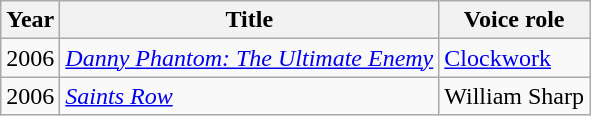<table class="wikitable">
<tr>
<th>Year</th>
<th>Title</th>
<th>Voice role</th>
</tr>
<tr>
<td>2006</td>
<td><em><a href='#'>Danny Phantom: The Ultimate Enemy</a></em></td>
<td><a href='#'>Clockwork</a></td>
</tr>
<tr>
<td>2006</td>
<td><em><a href='#'>Saints Row</a></em></td>
<td>William Sharp</td>
</tr>
</table>
